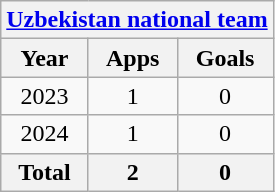<table class="wikitable" style="text-align:center">
<tr>
<th colspan=3><a href='#'>Uzbekistan national team</a></th>
</tr>
<tr>
<th>Year</th>
<th>Apps</th>
<th>Goals</th>
</tr>
<tr>
<td>2023</td>
<td>1</td>
<td>0</td>
</tr>
<tr>
<td>2024</td>
<td>1</td>
<td>0</td>
</tr>
<tr>
<th>Total</th>
<th>2</th>
<th>0</th>
</tr>
</table>
